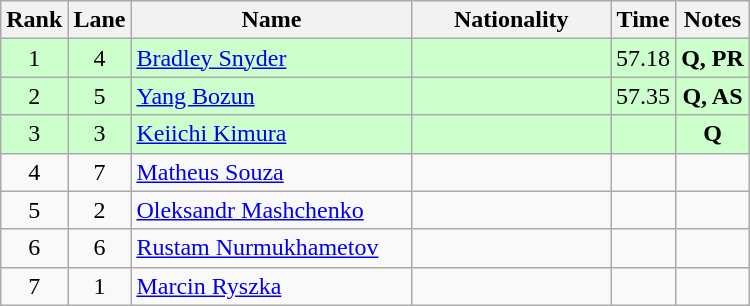<table class="wikitable sortable" style="text-align:center">
<tr>
<th>Rank</th>
<th>Lane</th>
<th style="width:180px">Name</th>
<th style="width:125px">Nationality</th>
<th>Time</th>
<th>Notes</th>
</tr>
<tr style="background:#cfc;">
<td>1</td>
<td>4</td>
<td style="text-align:left;"><a href='#'>Bradley Snyder</a></td>
<td style="text-align:left;"></td>
<td>57.18</td>
<td><strong>Q, PR</strong></td>
</tr>
<tr style="background:#cfc;">
<td>2</td>
<td>5</td>
<td style="text-align:left;"><a href='#'>Yang Bozun</a></td>
<td style="text-align:left;"></td>
<td>57.35</td>
<td><strong>Q, AS</strong></td>
</tr>
<tr style="background:#cfc;">
<td>3</td>
<td>3</td>
<td style="text-align:left;"><a href='#'>Keiichi Kimura</a></td>
<td style="text-align:left;"></td>
<td></td>
<td><strong>Q</strong></td>
</tr>
<tr>
<td>4</td>
<td>7</td>
<td style="text-align:left;"><a href='#'>Matheus Souza</a></td>
<td style="text-align:left;"></td>
<td></td>
<td></td>
</tr>
<tr>
<td>5</td>
<td>2</td>
<td style="text-align:left;"><a href='#'>Oleksandr Mashchenko</a></td>
<td style="text-align:left;"></td>
<td></td>
<td></td>
</tr>
<tr>
<td>6</td>
<td>6</td>
<td style="text-align:left;"><a href='#'>Rustam Nurmukhametov</a></td>
<td style="text-align:left;"></td>
<td></td>
<td></td>
</tr>
<tr>
<td>7</td>
<td>1</td>
<td style="text-align:left;"><a href='#'>Marcin Ryszka</a></td>
<td style="text-align:left;"></td>
<td></td>
<td></td>
</tr>
</table>
